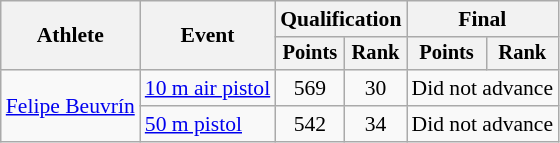<table class="wikitable" style="font-size:90%;">
<tr>
<th rowspan=2>Athlete</th>
<th rowspan=2>Event</th>
<th colspan=2>Qualification</th>
<th colspan=2>Final</th>
</tr>
<tr style="font-size:95%">
<th>Points</th>
<th>Rank</th>
<th>Points</th>
<th>Rank</th>
</tr>
<tr align=center>
<td align=left rowspan=2><a href='#'>Felipe Beuvrín</a></td>
<td align=left><a href='#'>10 m air pistol</a></td>
<td>569</td>
<td>30</td>
<td colspan=2>Did not advance</td>
</tr>
<tr align=center>
<td align=left><a href='#'>50 m pistol</a></td>
<td>542</td>
<td>34</td>
<td colspan=2>Did not advance</td>
</tr>
</table>
